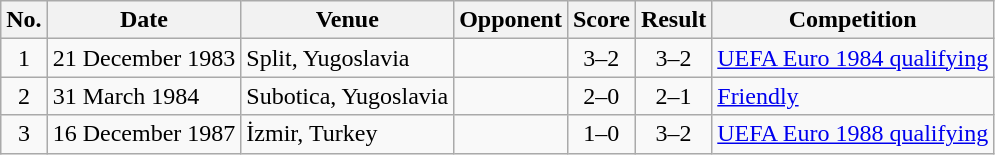<table class="wikitable">
<tr>
<th>No.</th>
<th>Date</th>
<th>Venue</th>
<th>Opponent</th>
<th>Score</th>
<th>Result</th>
<th>Competition</th>
</tr>
<tr>
<td align=center>1</td>
<td>21 December 1983</td>
<td>Split, Yugoslavia</td>
<td></td>
<td align=center>3–2</td>
<td align=center>3–2</td>
<td><a href='#'>UEFA Euro 1984 qualifying</a></td>
</tr>
<tr>
<td align=center>2</td>
<td>31 March 1984</td>
<td>Subotica, Yugoslavia</td>
<td></td>
<td align=center>2–0</td>
<td align=center>2–1</td>
<td><a href='#'>Friendly</a></td>
</tr>
<tr>
<td align=center>3</td>
<td>16 December 1987</td>
<td>İzmir, Turkey</td>
<td></td>
<td align=center>1–0</td>
<td align=center>3–2</td>
<td><a href='#'>UEFA Euro 1988 qualifying</a></td>
</tr>
</table>
